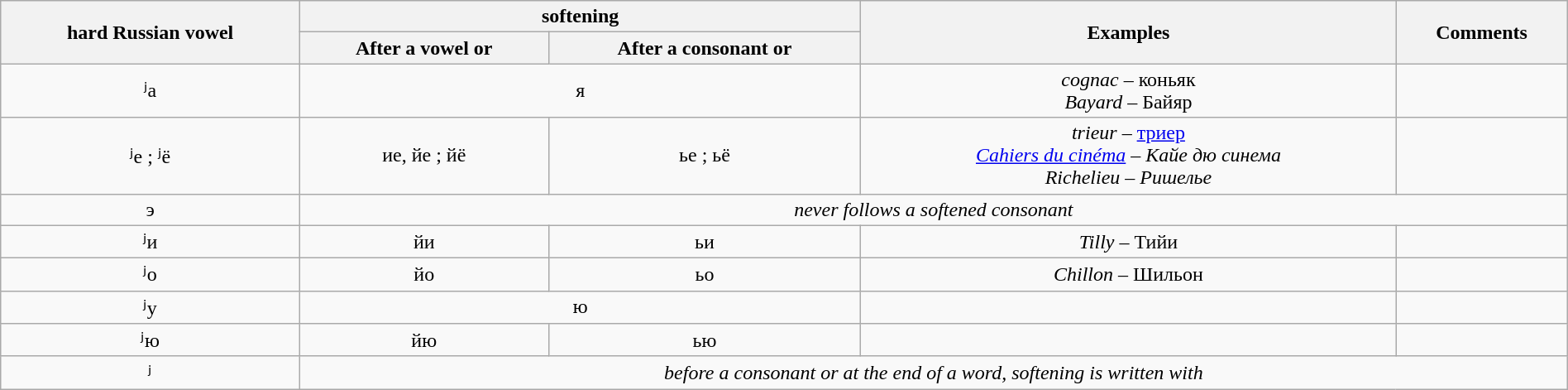<table class="wikitable" style="text-align: center; width: 100%; margin-bottom: 10px;">
<tr>
<th rowspan="2" scope="col">hard Russian vowel</th>
<th colspan="2" scope="col">softening</th>
<th rowspan="2" scope="col">Examples</th>
<th rowspan="2" scope="col">Comments</th>
</tr>
<tr>
<th scope="col">After a vowel or </th>
<th scope="col">After a consonant or </th>
</tr>
<tr>
<td>ʲа</td>
<td colspan="2">я</td>
<td><em>cognac</em> – коньяк<br><em>Bayard</em> – Байяр</td>
<td></td>
</tr>
<tr>
<td>ʲе ; ʲё</td>
<td>ие, йе ; йё</td>
<td>ье ; ьё</td>
<td><em>trieur</em> – <a href='#'>триер</a><br><em><a href='#'>Cahiers du cinéma</a></em> – <em>Кайе дю синема</em><br><em>Richelieu</em> – <em>Ришелье</em></td>
<td></td>
</tr>
<tr>
<td>э</td>
<td colspan="4"><em> never follows a softened consonant</em></td>
</tr>
<tr>
<td>ʲи</td>
<td>йи</td>
<td>ьи</td>
<td><em>Tilly</em> – Тийи</td>
<td></td>
</tr>
<tr>
<td>ʲо</td>
<td>йо</td>
<td>ьо</td>
<td><em>Chillon</em> – Шильон</td>
<td></td>
</tr>
<tr>
<td>ʲу</td>
<td colspan="2">ю</td>
<td></td>
<td></td>
</tr>
<tr>
<td>ʲю</td>
<td>йю</td>
<td>ью</td>
<td></td>
<td></td>
</tr>
<tr>
<td>ʲ</td>
<td colspan="4"><em>before a consonant or at the end of a word, softening is written with </em></td>
</tr>
</table>
